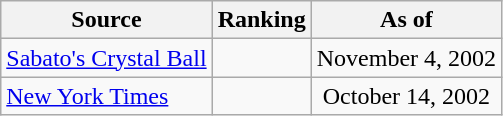<table class="wikitable" style="text-align:center">
<tr>
<th>Source</th>
<th>Ranking</th>
<th>As of</th>
</tr>
<tr>
<td align=left><a href='#'>Sabato's Crystal Ball</a></td>
<td></td>
<td>November 4, 2002</td>
</tr>
<tr>
<td align=left><a href='#'>New York Times</a></td>
<td></td>
<td>October 14, 2002</td>
</tr>
</table>
